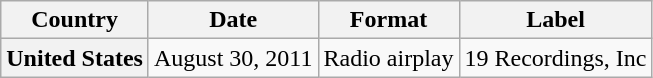<table class="wikitable plainrowheaders">
<tr>
<th scope="col">Country</th>
<th scope="col">Date</th>
<th scope="col">Format</th>
<th scope="col">Label</th>
</tr>
<tr>
<th scope="row">United States</th>
<td>August 30, 2011</td>
<td>Radio airplay</td>
<td>19 Recordings, Inc</td>
</tr>
</table>
